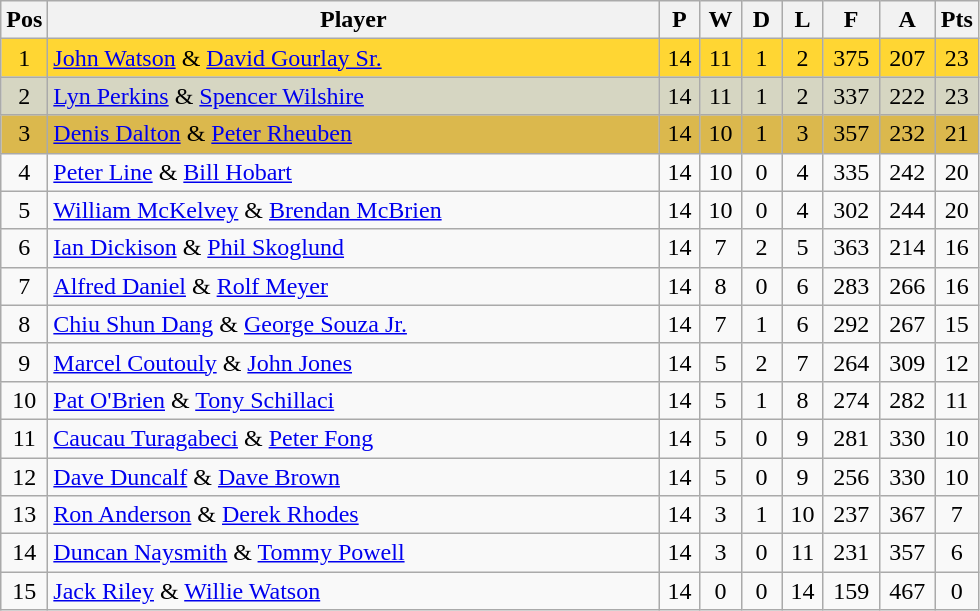<table class="wikitable" style="font-size: 100%">
<tr>
<th width=20>Pos</th>
<th width=400>Player</th>
<th width=20>P</th>
<th width=20>W</th>
<th width=20>D</th>
<th width=20>L</th>
<th width=30>F</th>
<th width=30>A</th>
<th width=20>Pts</th>
</tr>
<tr align=center style="background: #FFD633;">
<td>1</td>
<td align="left"> <a href='#'>John Watson</a> & <a href='#'>David Gourlay Sr.</a></td>
<td>14</td>
<td>11</td>
<td>1</td>
<td>2</td>
<td>375</td>
<td>207</td>
<td>23</td>
</tr>
<tr align=center style="background: #D6D6C2;">
<td>2</td>
<td align="left"> <a href='#'>Lyn Perkins</a> & <a href='#'>Spencer Wilshire</a></td>
<td>14</td>
<td>11</td>
<td>1</td>
<td>2</td>
<td>337</td>
<td>222</td>
<td>23</td>
</tr>
<tr align=center style="background: #DBB84D;">
<td>3</td>
<td align="left"> <a href='#'>Denis Dalton</a> & <a href='#'>Peter Rheuben</a></td>
<td>14</td>
<td>10</td>
<td>1</td>
<td>3</td>
<td>357</td>
<td>232</td>
<td>21</td>
</tr>
<tr align=center>
<td>4</td>
<td align="left"> <a href='#'>Peter Line</a> & <a href='#'>Bill Hobart</a></td>
<td>14</td>
<td>10</td>
<td>0</td>
<td>4</td>
<td>335</td>
<td>242</td>
<td>20</td>
</tr>
<tr align=center>
<td>5</td>
<td align="left"> <a href='#'>William McKelvey</a> &  <a href='#'>Brendan McBrien</a></td>
<td>14</td>
<td>10</td>
<td>0</td>
<td>4</td>
<td>302</td>
<td>244</td>
<td>20</td>
</tr>
<tr align=center>
<td>6</td>
<td align="left"> <a href='#'>Ian Dickison</a> & <a href='#'>Phil Skoglund</a></td>
<td>14</td>
<td>7</td>
<td>2</td>
<td>5</td>
<td>363</td>
<td>214</td>
<td>16</td>
</tr>
<tr align=center>
<td>7</td>
<td align="left"> <a href='#'>Alfred Daniel</a> & <a href='#'>Rolf Meyer</a></td>
<td>14</td>
<td>8</td>
<td>0</td>
<td>6</td>
<td>283</td>
<td>266</td>
<td>16</td>
</tr>
<tr align=center>
<td>8</td>
<td align="left"> <a href='#'>Chiu Shun Dang</a> & <a href='#'>George Souza Jr.</a></td>
<td>14</td>
<td>7</td>
<td>1</td>
<td>6</td>
<td>292</td>
<td>267</td>
<td>15</td>
</tr>
<tr align=center>
<td>9</td>
<td align="left"> <a href='#'>Marcel Coutouly</a> & <a href='#'>John Jones</a></td>
<td>14</td>
<td>5</td>
<td>2</td>
<td>7</td>
<td>264</td>
<td>309</td>
<td>12</td>
</tr>
<tr align=center>
<td>10</td>
<td align="left"> <a href='#'>Pat O'Brien</a> & <a href='#'>Tony Schillaci</a></td>
<td>14</td>
<td>5</td>
<td>1</td>
<td>8</td>
<td>274</td>
<td>282</td>
<td>11</td>
</tr>
<tr align=center>
<td>11</td>
<td align="left"> <a href='#'>Caucau Turagabeci</a> & <a href='#'>Peter Fong</a></td>
<td>14</td>
<td>5</td>
<td>0</td>
<td>9</td>
<td>281</td>
<td>330</td>
<td>10</td>
</tr>
<tr align=center>
<td>12</td>
<td align="left"> <a href='#'>Dave Duncalf</a> & <a href='#'>Dave Brown</a></td>
<td>14</td>
<td>5</td>
<td>0</td>
<td>9</td>
<td>256</td>
<td>330</td>
<td>10</td>
</tr>
<tr align=center>
<td>13</td>
<td align="left"> <a href='#'>Ron Anderson</a> & <a href='#'>Derek Rhodes</a></td>
<td>14</td>
<td>3</td>
<td>1</td>
<td>10</td>
<td>237</td>
<td>367</td>
<td>7</td>
</tr>
<tr align=center>
<td>14</td>
<td align="left"> <a href='#'>Duncan Naysmith</a> & <a href='#'>Tommy Powell</a></td>
<td>14</td>
<td>3</td>
<td>0</td>
<td>11</td>
<td>231</td>
<td>357</td>
<td>6</td>
</tr>
<tr align=center>
<td>15</td>
<td align="left"> <a href='#'>Jack Riley</a> & <a href='#'>Willie Watson</a></td>
<td>14</td>
<td>0</td>
<td>0</td>
<td>14</td>
<td>159</td>
<td>467</td>
<td>0</td>
</tr>
</table>
